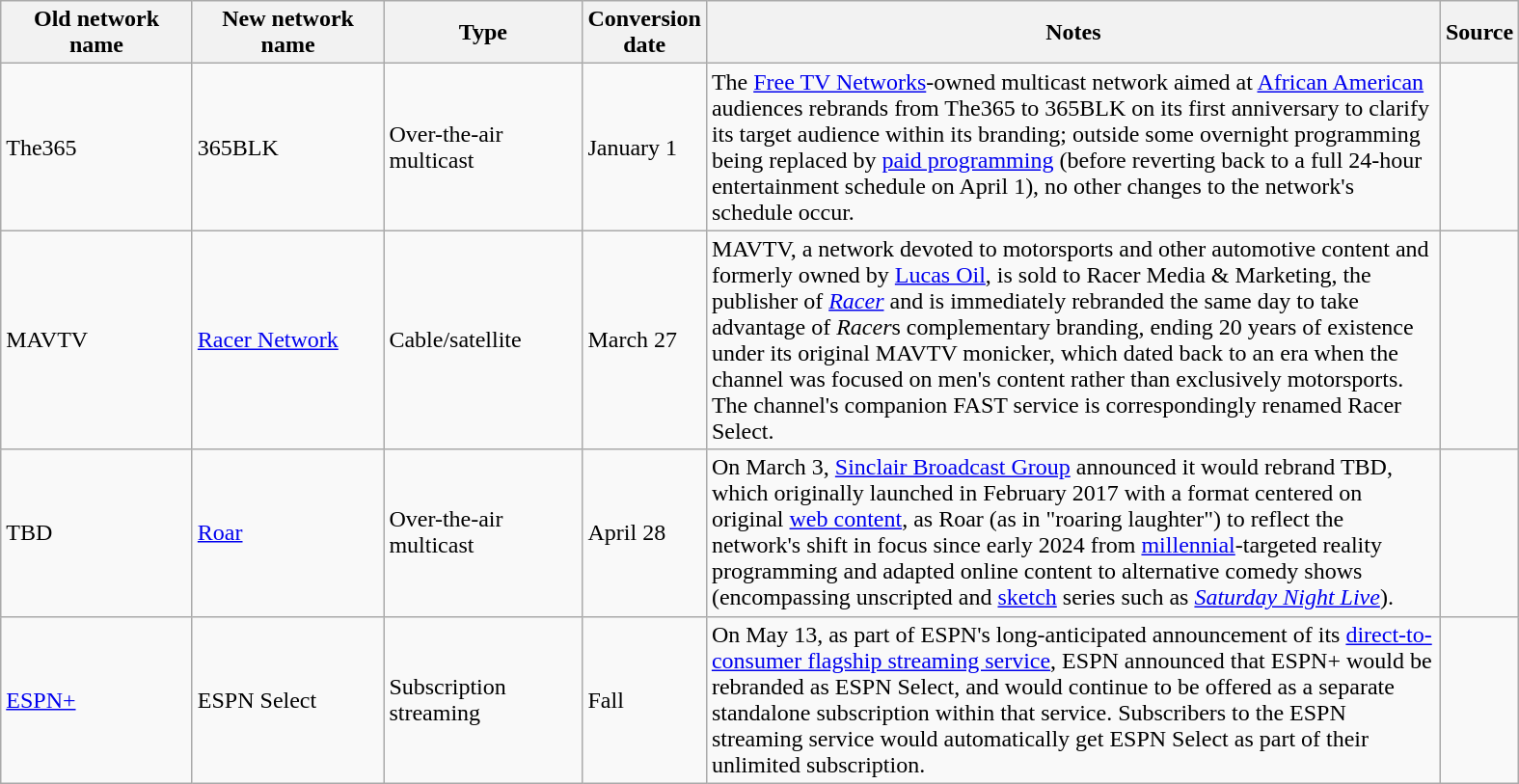<table class="wikitable">
<tr>
<th style="text-align:center; width:125px">Old network<br>name</th>
<th style="text-align:center; width:125px">New network<br>name</th>
<th style="text-align:center; width:130px">Type</th>
<th style="text-align:center; width:60px">Conversion date</th>
<th style="text-align:center; width:500px">Notes</th>
<th style="text-align:center; width:30px">Source</th>
</tr>
<tr>
<td>The365</td>
<td>365BLK</td>
<td>Over-the-air multicast</td>
<td>January 1</td>
<td>The <a href='#'>Free TV Networks</a>-owned multicast network aimed at <a href='#'>African American</a> audiences rebrands from The365 to 365BLK on its first anniversary to clarify its target audience within its branding; outside some overnight programming being replaced by <a href='#'>paid programming</a> (before reverting back to a full 24-hour entertainment schedule on April 1), no other changes to the network's schedule occur.</td>
<td></td>
</tr>
<tr>
<td>MAVTV</td>
<td><a href='#'>Racer Network</a></td>
<td>Cable/satellite</td>
<td>March 27</td>
<td>MAVTV, a network devoted to motorsports and other automotive content and formerly owned by <a href='#'>Lucas Oil</a>, is sold to Racer Media & Marketing, the publisher of <em><a href='#'>Racer</a></em> and is immediately rebranded the same day to take advantage of <em>Racer</em>s complementary branding, ending 20 years of existence under its original MAVTV monicker, which dated back to an era when the channel was focused on men's content rather than exclusively motorsports. The channel's companion FAST service is correspondingly renamed Racer Select.</td>
<td></td>
</tr>
<tr>
<td>TBD</td>
<td><a href='#'>Roar</a></td>
<td>Over-the-air multicast</td>
<td>April 28</td>
<td>On March 3, <a href='#'>Sinclair Broadcast Group</a> announced it would rebrand TBD, which originally launched in February 2017 with a format centered on original <a href='#'>web content</a>, as Roar (as in "roaring laughter") to reflect the network's shift in focus since early 2024 from <a href='#'>millennial</a>-targeted reality programming and adapted online content to alternative comedy shows (encompassing unscripted and <a href='#'>sketch</a> series such as <em><a href='#'>Saturday Night Live</a></em>).</td>
<td></td>
</tr>
<tr>
<td><a href='#'>ESPN+</a></td>
<td>ESPN Select</td>
<td>Subscription streaming</td>
<td>Fall</td>
<td>On May 13, as part of ESPN's long-anticipated announcement of its <a href='#'>direct-to-consumer flagship streaming service</a>, ESPN announced that ESPN+ would be rebranded as ESPN Select, and would continue to be offered as a separate standalone subscription within that service. Subscribers to the ESPN streaming service would automatically get ESPN Select as part of their unlimited subscription.</td>
<td></td>
</tr>
</table>
